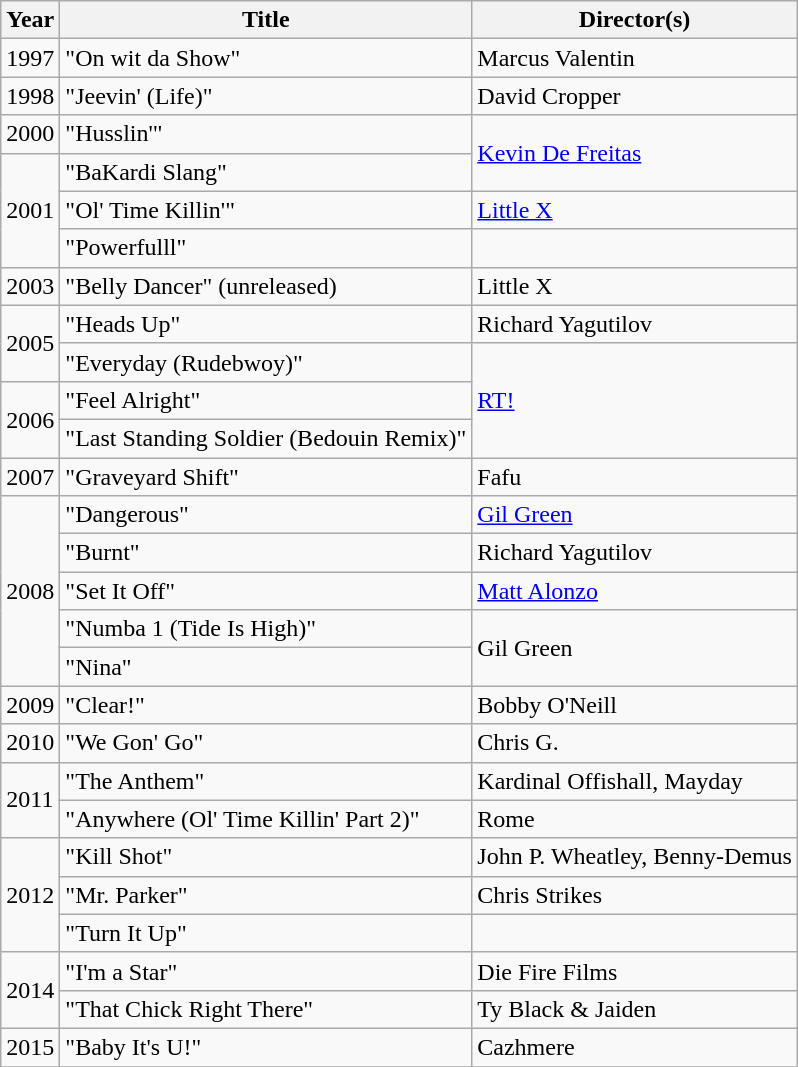<table class="wikitable">
<tr>
<th>Year</th>
<th>Title</th>
<th>Director(s)</th>
</tr>
<tr>
<td>1997</td>
<td>"On wit da Show"</td>
<td>Marcus Valentin</td>
</tr>
<tr>
<td>1998</td>
<td>"Jeevin' (Life)"</td>
<td>David Cropper</td>
</tr>
<tr>
<td>2000</td>
<td>"Husslin'"</td>
<td rowspan="2"><a href='#'>Kevin De Freitas</a></td>
</tr>
<tr>
<td rowspan="3">2001</td>
<td>"BaKardi Slang"</td>
</tr>
<tr>
<td>"Ol' Time Killin'"</td>
<td><a href='#'>Little X</a></td>
</tr>
<tr>
<td>"Powerfulll"</td>
<td></td>
</tr>
<tr>
<td>2003</td>
<td>"Belly Dancer" (unreleased)</td>
<td>Little X</td>
</tr>
<tr>
<td rowspan="2">2005</td>
<td>"Heads Up"</td>
<td>Richard Yagutilov</td>
</tr>
<tr>
<td>"Everyday (Rudebwoy)"</td>
<td rowspan="3"><a href='#'>RT!</a></td>
</tr>
<tr>
<td rowspan="2">2006</td>
<td>"Feel Alright"</td>
</tr>
<tr>
<td>"Last Standing Soldier (Bedouin Remix)"</td>
</tr>
<tr>
<td>2007</td>
<td>"Graveyard Shift"</td>
<td>Fafu</td>
</tr>
<tr>
<td rowspan="5">2008</td>
<td>"Dangerous"</td>
<td><a href='#'>Gil Green</a></td>
</tr>
<tr>
<td>"Burnt"</td>
<td>Richard Yagutilov</td>
</tr>
<tr>
<td>"Set It Off"</td>
<td><a href='#'>Matt Alonzo</a></td>
</tr>
<tr>
<td>"Numba 1 (Tide Is High)"</td>
<td rowspan="2">Gil Green</td>
</tr>
<tr>
<td>"Nina"</td>
</tr>
<tr>
<td>2009</td>
<td>"Clear!"</td>
<td>Bobby O'Neill</td>
</tr>
<tr>
<td>2010</td>
<td>"We Gon' Go"</td>
<td>Chris G.</td>
</tr>
<tr>
<td rowspan="2">2011</td>
<td>"The Anthem"</td>
<td>Kardinal Offishall, Mayday</td>
</tr>
<tr>
<td>"Anywhere (Ol' Time Killin' Part 2)"</td>
<td>Rome</td>
</tr>
<tr>
<td rowspan="3">2012</td>
<td>"Kill Shot"</td>
<td>John P. Wheatley, Benny-Demus</td>
</tr>
<tr>
<td>"Mr. Parker"</td>
<td>Chris Strikes</td>
</tr>
<tr>
<td>"Turn It Up"</td>
<td></td>
</tr>
<tr>
<td rowspan="2">2014</td>
<td>"I'm a Star"</td>
<td>Die Fire Films</td>
</tr>
<tr>
<td>"That Chick Right There"</td>
<td>Ty Black & Jaiden</td>
</tr>
<tr>
<td rowspan="1">2015</td>
<td>"Baby It's U!"</td>
<td>Cazhmere</td>
</tr>
<tr>
</tr>
</table>
